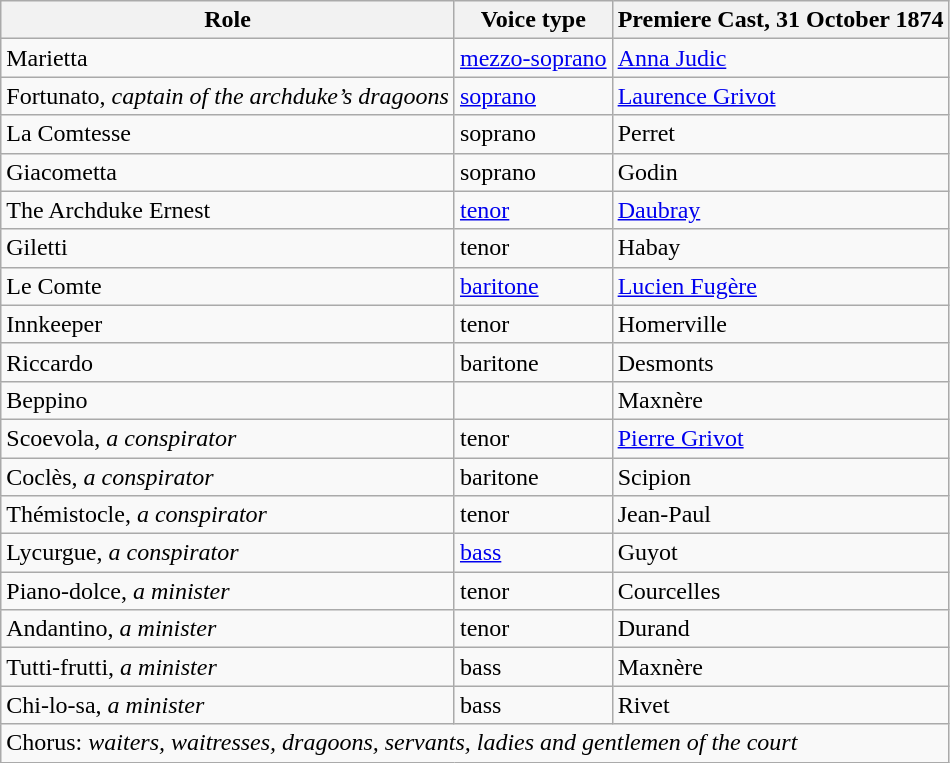<table class="wikitable">
<tr>
<th>Role</th>
<th>Voice type</th>
<th>Premiere Cast, 31 October 1874</th>
</tr>
<tr>
<td>Marietta</td>
<td><a href='#'>mezzo-soprano</a></td>
<td><a href='#'>Anna Judic</a></td>
</tr>
<tr>
<td>Fortunato, <em>captain of the archduke’s dragoons</em></td>
<td><a href='#'>soprano</a></td>
<td><a href='#'>Laurence Grivot</a></td>
</tr>
<tr>
<td>La Comtesse</td>
<td>soprano</td>
<td>Perret</td>
</tr>
<tr>
<td>Giacometta</td>
<td>soprano</td>
<td>Godin</td>
</tr>
<tr>
<td>The Archduke Ernest</td>
<td><a href='#'>tenor</a></td>
<td><a href='#'>Daubray</a></td>
</tr>
<tr>
<td>Giletti</td>
<td>tenor</td>
<td>Habay</td>
</tr>
<tr>
<td>Le Comte</td>
<td><a href='#'>baritone</a></td>
<td><a href='#'>Lucien Fugère</a></td>
</tr>
<tr>
<td>Innkeeper</td>
<td>tenor</td>
<td>Homerville</td>
</tr>
<tr>
<td>Riccardo</td>
<td>baritone</td>
<td>Desmonts</td>
</tr>
<tr>
<td>Beppino</td>
<td></td>
<td>Maxnère</td>
</tr>
<tr>
<td>Scoevola, <em>a conspirator</em></td>
<td>tenor</td>
<td><a href='#'>Pierre Grivot</a></td>
</tr>
<tr>
<td>Coclès, <em>a conspirator</em></td>
<td>baritone</td>
<td>Scipion</td>
</tr>
<tr>
<td>Thémistocle, <em>a conspirator</em></td>
<td>tenor</td>
<td>Jean-Paul</td>
</tr>
<tr>
<td>Lycurgue, <em>a conspirator</em></td>
<td><a href='#'>bass</a></td>
<td>Guyot</td>
</tr>
<tr>
<td>Piano-dolce, <em>a minister</em></td>
<td>tenor</td>
<td>Courcelles</td>
</tr>
<tr>
<td>Andantino, <em>a minister</em></td>
<td>tenor</td>
<td>Durand</td>
</tr>
<tr>
<td>Tutti-frutti, <em>a minister</em></td>
<td>bass</td>
<td>Maxnère</td>
</tr>
<tr>
<td>Chi-lo-sa, <em>a minister</em></td>
<td>bass</td>
<td>Rivet</td>
</tr>
<tr>
<td colspan="3">Chorus: <em>waiters, waitresses, dragoons, servants, ladies and gentlemen of the court</em></td>
</tr>
</table>
